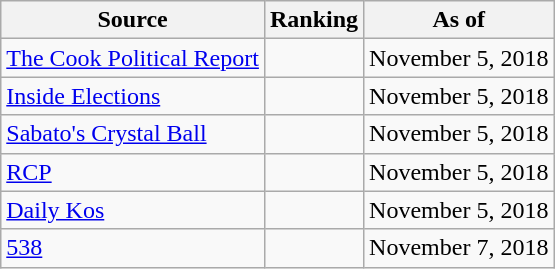<table class="wikitable" style="text-align:center">
<tr>
<th>Source</th>
<th>Ranking</th>
<th>As of</th>
</tr>
<tr>
<td align=left><a href='#'>The Cook Political Report</a></td>
<td></td>
<td>November 5, 2018</td>
</tr>
<tr>
<td align=left><a href='#'>Inside Elections</a></td>
<td></td>
<td>November 5, 2018</td>
</tr>
<tr>
<td align=left><a href='#'>Sabato's Crystal Ball</a></td>
<td></td>
<td>November 5, 2018</td>
</tr>
<tr>
<td align="left"><a href='#'>RCP</a></td>
<td></td>
<td>November 5, 2018</td>
</tr>
<tr>
<td align="left"><a href='#'>Daily Kos</a></td>
<td></td>
<td>November 5, 2018</td>
</tr>
<tr>
<td align="left"><a href='#'>538</a></td>
<td></td>
<td>November 7, 2018</td>
</tr>
</table>
